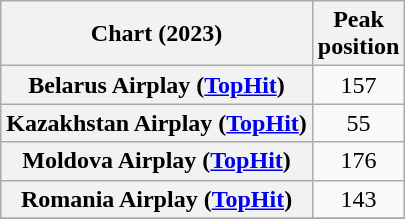<table class="wikitable sortable plainrowheaders" style="text-align:center">
<tr>
<th scope="col">Chart (2023)</th>
<th scope="col">Peak<br>position</th>
</tr>
<tr>
<th scope="row">Belarus Airplay (<a href='#'>TopHit</a>)</th>
<td>157</td>
</tr>
<tr>
<th scope="row">Kazakhstan Airplay (<a href='#'>TopHit</a>)</th>
<td>55</td>
</tr>
<tr>
<th scope="row">Moldova Airplay (<a href='#'>TopHit</a>)</th>
<td>176</td>
</tr>
<tr>
<th scope="row">Romania Airplay (<a href='#'>TopHit</a>)</th>
<td>143</td>
</tr>
<tr>
</tr>
</table>
